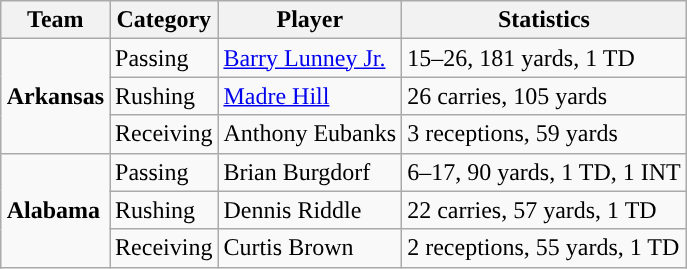<table class="wikitable" style="float: right;">
<tr>
<th>Team</th>
<th>Category</th>
<th>Player</th>
<th>Statistics</th>
</tr>
<tr>
<td rowspan=3><strong>Arkansas</strong></td>
<td>Passing</td>
<td><a href='#'>Barry Lunney Jr.</a></td>
<td>15–26, 181 yards, 1 TD</td>
</tr>
<tr>
<td>Rushing</td>
<td><a href='#'>Madre Hill</a></td>
<td>26 carries, 105 yards</td>
</tr>
<tr>
<td>Receiving</td>
<td>Anthony Eubanks</td>
<td>3 receptions, 59 yards</td>
</tr>
<tr>
<td rowspan=3><strong>Alabama</strong></td>
<td>Passing</td>
<td>Brian Burgdorf</td>
<td>6–17, 90 yards, 1 TD, 1 INT</td>
</tr>
<tr>
<td>Rushing</td>
<td>Dennis Riddle</td>
<td>22 carries, 57 yards, 1 TD</td>
</tr>
<tr>
<td>Receiving</td>
<td>Curtis Brown</td>
<td>2 receptions, 55 yards, 1 TD</td>
</tr>
</table>
